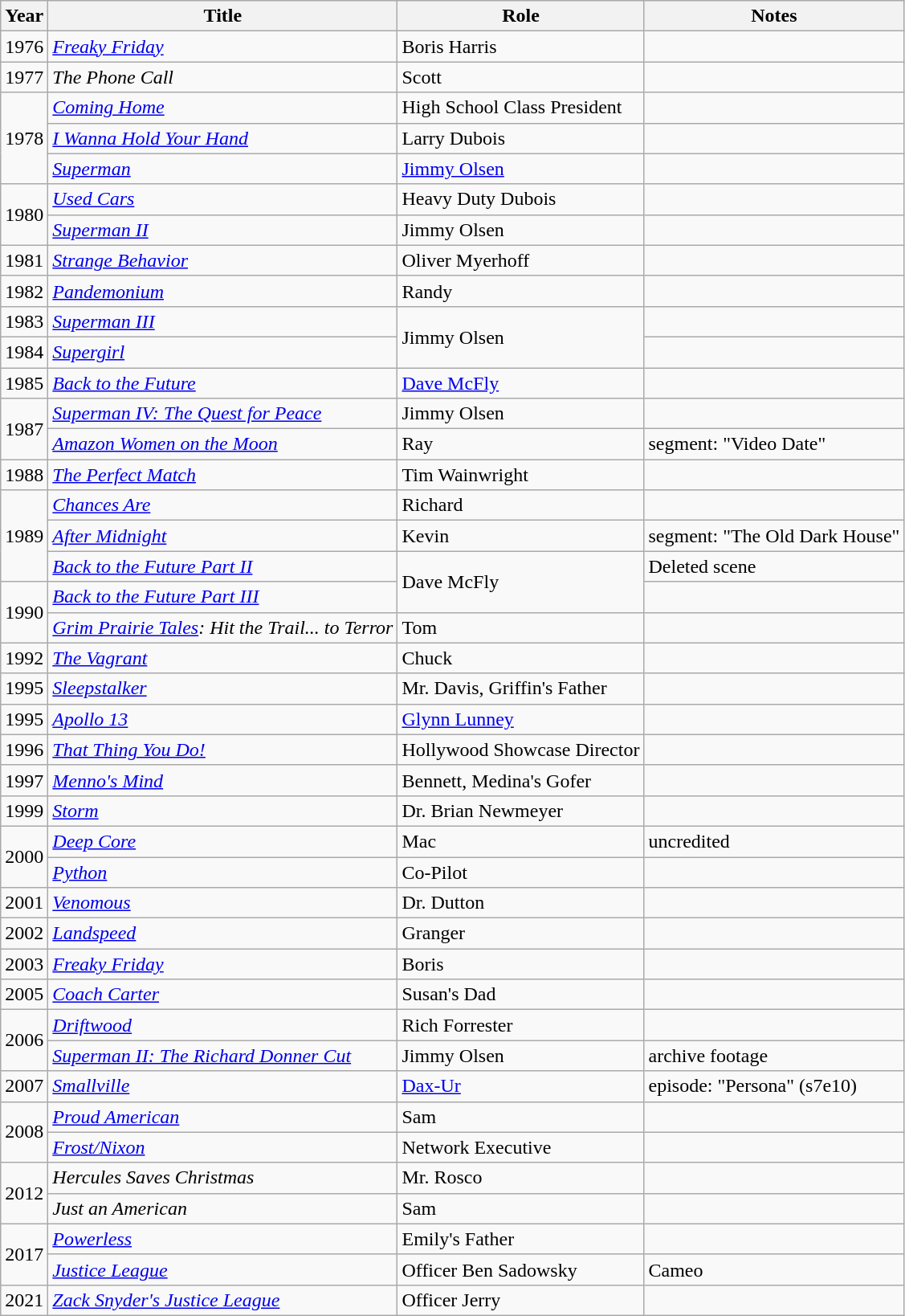<table class="wikitable sortable">
<tr>
<th>Year</th>
<th>Title</th>
<th>Role</th>
<th class="unsortable">Notes</th>
</tr>
<tr>
<td>1976</td>
<td><em><a href='#'>Freaky Friday</a></em></td>
<td>Boris Harris</td>
<td></td>
</tr>
<tr>
<td>1977</td>
<td data-sort-value="Phone Call, The"><em>The Phone Call</em></td>
<td>Scott</td>
<td></td>
</tr>
<tr>
<td rowspan="3">1978</td>
<td><em><a href='#'>Coming Home</a></em></td>
<td>High School Class President</td>
<td></td>
</tr>
<tr>
<td><em><a href='#'>I Wanna Hold Your Hand</a></em></td>
<td>Larry Dubois</td>
<td></td>
</tr>
<tr>
<td><em><a href='#'>Superman</a></em></td>
<td><a href='#'>Jimmy Olsen</a></td>
<td></td>
</tr>
<tr>
<td rowspan="2">1980</td>
<td><em><a href='#'>Used Cars</a></em></td>
<td>Heavy Duty Dubois</td>
<td></td>
</tr>
<tr>
<td><em><a href='#'>Superman II</a></em></td>
<td>Jimmy Olsen</td>
<td></td>
</tr>
<tr>
<td>1981</td>
<td><em><a href='#'>Strange Behavior</a></em></td>
<td>Oliver Myerhoff</td>
<td></td>
</tr>
<tr>
<td>1982</td>
<td><em><a href='#'>Pandemonium</a></em></td>
<td>Randy</td>
<td></td>
</tr>
<tr>
<td>1983</td>
<td><em><a href='#'>Superman III</a></em></td>
<td rowspan="2">Jimmy Olsen</td>
<td></td>
</tr>
<tr>
<td>1984</td>
<td><em><a href='#'>Supergirl</a></em></td>
<td></td>
</tr>
<tr>
<td>1985</td>
<td><em><a href='#'>Back to the Future</a></em></td>
<td><a href='#'>Dave McFly</a></td>
<td></td>
</tr>
<tr>
<td rowspan="2">1987</td>
<td><em><a href='#'>Superman IV: The Quest for Peace</a></em></td>
<td>Jimmy Olsen</td>
<td></td>
</tr>
<tr>
<td><em><a href='#'>Amazon Women on the Moon</a></em></td>
<td>Ray</td>
<td>segment: "Video Date"</td>
</tr>
<tr>
<td>1988</td>
<td data-sort-value="Perfect Match, The"><em><a href='#'>The Perfect Match</a></em></td>
<td>Tim Wainwright</td>
<td></td>
</tr>
<tr>
<td rowspan="3">1989</td>
<td><em><a href='#'>Chances Are</a></em></td>
<td>Richard</td>
<td></td>
</tr>
<tr>
<td><em><a href='#'>After Midnight</a></em></td>
<td>Kevin</td>
<td>segment: "The Old Dark House"</td>
</tr>
<tr>
<td><em><a href='#'>Back to the Future Part II</a></em></td>
<td rowspan=2>Dave McFly</td>
<td>Deleted scene</td>
</tr>
<tr>
<td rowspan="2">1990</td>
<td><em><a href='#'>Back to the Future Part III</a></em></td>
<td></td>
</tr>
<tr>
<td><em><a href='#'>Grim Prairie Tales</a>: Hit the Trail... to Terror</em></td>
<td>Tom</td>
<td></td>
</tr>
<tr>
<td>1992</td>
<td data-sort-value="Vagrant, The"><em><a href='#'>The Vagrant</a></em></td>
<td>Chuck</td>
<td></td>
</tr>
<tr>
<td>1995</td>
<td><em><a href='#'>Sleepstalker</a></em></td>
<td>Mr. Davis, Griffin's Father</td>
<td></td>
</tr>
<tr>
<td>1995</td>
<td><em><a href='#'>Apollo 13</a></em></td>
<td><a href='#'>Glynn Lunney</a></td>
<td></td>
</tr>
<tr>
<td>1996</td>
<td><em><a href='#'>That Thing You Do!</a></em></td>
<td>Hollywood Showcase Director</td>
<td></td>
</tr>
<tr>
<td>1997</td>
<td><em><a href='#'>Menno's Mind</a></em></td>
<td>Bennett, Medina's Gofer</td>
<td></td>
</tr>
<tr>
<td>1999</td>
<td><em><a href='#'>Storm</a></em></td>
<td>Dr. Brian Newmeyer</td>
<td></td>
</tr>
<tr>
<td rowspan="2">2000</td>
<td><em><a href='#'>Deep Core</a></em></td>
<td>Mac</td>
<td>uncredited</td>
</tr>
<tr>
<td><em><a href='#'>Python</a></em></td>
<td>Co-Pilot</td>
<td></td>
</tr>
<tr>
<td>2001</td>
<td><em><a href='#'>Venomous</a></em></td>
<td>Dr. Dutton</td>
<td></td>
</tr>
<tr>
<td>2002</td>
<td><em><a href='#'>Landspeed</a></em></td>
<td>Granger</td>
<td></td>
</tr>
<tr>
<td>2003</td>
<td><em><a href='#'>Freaky Friday</a></em></td>
<td>Boris</td>
<td></td>
</tr>
<tr>
<td>2005</td>
<td><em><a href='#'>Coach Carter</a></em></td>
<td>Susan's Dad</td>
<td></td>
</tr>
<tr>
<td rowspan="2">2006</td>
<td><em><a href='#'>Driftwood</a></em></td>
<td>Rich Forrester</td>
<td></td>
</tr>
<tr>
<td><em><a href='#'>Superman II: The Richard Donner Cut</a></em></td>
<td>Jimmy Olsen</td>
<td>archive footage</td>
</tr>
<tr>
<td>2007</td>
<td><em><a href='#'>Smallville</a></em></td>
<td><a href='#'>Dax-Ur</a></td>
<td>episode: "Persona" (s7e10)</td>
</tr>
<tr>
<td rowspan="2">2008</td>
<td><em><a href='#'>Proud American</a></em></td>
<td>Sam</td>
<td></td>
</tr>
<tr>
<td><em><a href='#'>Frost/Nixon</a></em></td>
<td>Network Executive</td>
<td></td>
</tr>
<tr>
<td rowspan="2">2012</td>
<td><em>Hercules Saves Christmas</em></td>
<td>Mr. Rosco</td>
<td></td>
</tr>
<tr>
<td><em>Just an American</em></td>
<td>Sam</td>
<td></td>
</tr>
<tr>
<td rowspan="2">2017</td>
<td><em><a href='#'>Powerless</a></em></td>
<td>Emily's Father</td>
<td></td>
</tr>
<tr>
<td><em><a href='#'>Justice League</a></em></td>
<td>Officer Ben Sadowsky</td>
<td>Cameo</td>
</tr>
<tr>
<td>2021</td>
<td><em><a href='#'>Zack Snyder's Justice League</a></em></td>
<td>Officer Jerry</td>
<td></td>
</tr>
</table>
